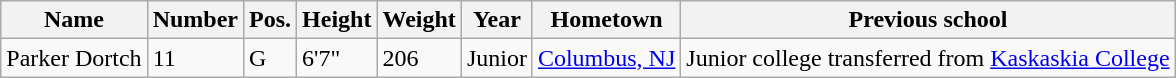<table class="wikitable sortable" border="1">
<tr>
<th>Name</th>
<th>Number</th>
<th>Pos.</th>
<th>Height</th>
<th>Weight</th>
<th>Year</th>
<th>Hometown</th>
<th class="unsortable">Previous school</th>
</tr>
<tr>
<td>Parker Dortch</td>
<td>11</td>
<td>G</td>
<td>6'7"</td>
<td>206</td>
<td>Junior</td>
<td><a href='#'>Columbus, NJ</a></td>
<td>Junior college transferred from <a href='#'>Kaskaskia College</a></td>
</tr>
</table>
